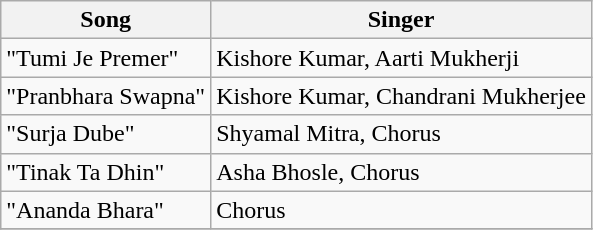<table class="wikitable">
<tr>
<th>Song</th>
<th>Singer</th>
</tr>
<tr>
<td>"Tumi Je Premer"</td>
<td>Kishore Kumar, Aarti Mukherji</td>
</tr>
<tr>
<td>"Pranbhara Swapna"</td>
<td>Kishore Kumar, Chandrani Mukherjee</td>
</tr>
<tr>
<td>"Surja Dube"</td>
<td>Shyamal Mitra, Chorus</td>
</tr>
<tr>
<td>"Tinak Ta Dhin"</td>
<td>Asha Bhosle, Chorus</td>
</tr>
<tr>
<td>"Ananda Bhara"</td>
<td>Chorus</td>
</tr>
<tr>
</tr>
</table>
